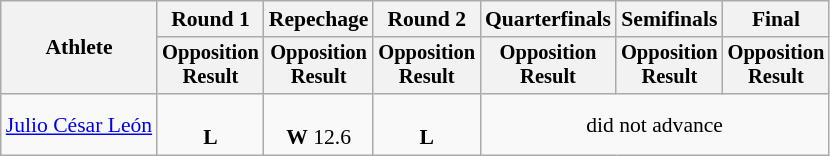<table class="wikitable" border="1" style="font-size:90%">
<tr>
<th rowspan="2">Athlete</th>
<th>Round 1</th>
<th>Repechage</th>
<th>Round 2</th>
<th>Quarterfinals</th>
<th>Semifinals</th>
<th>Final</th>
</tr>
<tr style="font-size:95%">
<th>Opposition<br>Result</th>
<th>Opposition<br>Result</th>
<th>Opposition<br>Result</th>
<th>Opposition<br>Result</th>
<th>Opposition<br>Result</th>
<th>Opposition<br>Result</th>
</tr>
<tr align=center>
<td align=left><a href='#'>Julio César León</a></td>
<td> <br> <strong>L</strong></td>
<td> <br> <strong>W</strong> 12.6</td>
<td> <br> <strong>L</strong></td>
<td colspan=3>did not advance</td>
</tr>
</table>
